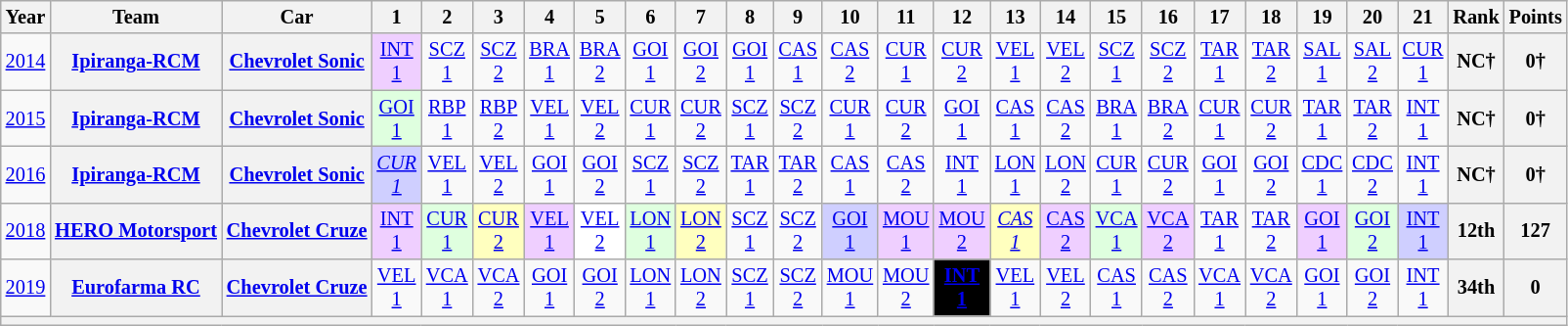<table class="wikitable" style="text-align:center; font-size:85%">
<tr>
<th scope="col">Year</th>
<th scope="col">Team</th>
<th scope="col">Car</th>
<th scope="col">1</th>
<th scope="col">2</th>
<th scope="col">3</th>
<th scope="col">4</th>
<th scope="col">5</th>
<th scope="col">6</th>
<th scope="col">7</th>
<th scope="col">8</th>
<th scope="col">9</th>
<th scope="col">10</th>
<th scope="col">11</th>
<th scope="col">12</th>
<th scope="col">13</th>
<th scope="col">14</th>
<th scope="col">15</th>
<th scope="col">16</th>
<th scope="col">17</th>
<th scope="col">18</th>
<th scope="col">19</th>
<th scope="col">20</th>
<th scope="col">21</th>
<th scope="col">Rank</th>
<th scope="col">Points</th>
</tr>
<tr>
<td><a href='#'>2014</a></td>
<th nowrap><a href='#'>Ipiranga-RCM</a></th>
<th nowrap><a href='#'>Chevrolet Sonic</a></th>
<td style="background:#EFCFFF;"><a href='#'>INT<br>1</a><br></td>
<td><a href='#'>SCZ<br>1</a></td>
<td><a href='#'>SCZ<br>2</a></td>
<td><a href='#'>BRA<br>1</a></td>
<td><a href='#'>BRA<br>2</a></td>
<td><a href='#'>GOI<br>1</a></td>
<td><a href='#'>GOI<br>2</a></td>
<td><a href='#'>GOI<br>1</a></td>
<td><a href='#'>CAS<br>1</a></td>
<td><a href='#'>CAS<br>2</a></td>
<td><a href='#'>CUR<br>1</a></td>
<td><a href='#'>CUR<br>2</a></td>
<td><a href='#'>VEL<br>1</a></td>
<td><a href='#'>VEL<br>2</a></td>
<td><a href='#'>SCZ<br>1</a></td>
<td><a href='#'>SCZ<br>2</a></td>
<td><a href='#'>TAR<br>1</a></td>
<td><a href='#'>TAR<br>2</a></td>
<td><a href='#'>SAL<br>1</a></td>
<td><a href='#'>SAL<br>2</a></td>
<td><a href='#'>CUR<br>1</a></td>
<th>NC†</th>
<th>0†</th>
</tr>
<tr>
<td><a href='#'>2015</a></td>
<th nowrap><a href='#'>Ipiranga-RCM</a></th>
<th nowrap><a href='#'>Chevrolet Sonic</a></th>
<td style="background:#DFFFDF;"><a href='#'>GOI<br>1</a><br></td>
<td><a href='#'>RBP<br>1</a></td>
<td><a href='#'>RBP<br>2</a></td>
<td><a href='#'>VEL<br>1</a></td>
<td><a href='#'>VEL<br>2</a></td>
<td><a href='#'>CUR<br>1</a></td>
<td><a href='#'>CUR<br>2</a></td>
<td><a href='#'>SCZ<br>1</a></td>
<td><a href='#'>SCZ<br>2</a></td>
<td><a href='#'>CUR<br>1</a></td>
<td><a href='#'>CUR<br>2</a></td>
<td><a href='#'>GOI<br>1</a></td>
<td><a href='#'>CAS<br>1</a></td>
<td><a href='#'>CAS<br>2</a></td>
<td><a href='#'>BRA<br>1</a></td>
<td><a href='#'>BRA<br>2</a></td>
<td><a href='#'>CUR<br>1</a></td>
<td><a href='#'>CUR<br>2</a></td>
<td><a href='#'>TAR<br>1</a></td>
<td><a href='#'>TAR<br>2</a></td>
<td><a href='#'>INT<br>1</a></td>
<th>NC†</th>
<th>0†</th>
</tr>
<tr>
<td><a href='#'>2016</a></td>
<th nowrap><a href='#'>Ipiranga-RCM</a></th>
<th nowrap><a href='#'>Chevrolet Sonic</a></th>
<td style="background:#CFCFFF;"><em><a href='#'>CUR<br>1</a></em><br></td>
<td><a href='#'>VEL<br>1</a></td>
<td><a href='#'>VEL<br>2</a></td>
<td><a href='#'>GOI<br>1</a></td>
<td><a href='#'>GOI<br>2</a></td>
<td><a href='#'>SCZ<br>1</a></td>
<td><a href='#'>SCZ<br>2</a></td>
<td><a href='#'>TAR<br>1</a></td>
<td><a href='#'>TAR<br>2</a></td>
<td><a href='#'>CAS<br>1</a></td>
<td><a href='#'>CAS<br>2</a></td>
<td><a href='#'>INT<br>1</a></td>
<td><a href='#'>LON<br>1</a></td>
<td><a href='#'>LON<br>2</a></td>
<td><a href='#'>CUR<br>1</a></td>
<td><a href='#'>CUR<br>2</a></td>
<td><a href='#'>GOI<br>1</a></td>
<td><a href='#'>GOI<br>2</a></td>
<td><a href='#'>CDC<br>1</a></td>
<td><a href='#'>CDC<br>2</a></td>
<td><a href='#'>INT<br>1</a></td>
<th>NC†</th>
<th>0†</th>
</tr>
<tr>
<td><a href='#'>2018</a></td>
<th nowrap><a href='#'>HERO Motorsport</a></th>
<th nowrap><a href='#'>Chevrolet Cruze</a></th>
<td style="background:#EFCFFF;"><a href='#'>INT<br>1</a><br></td>
<td style="background:#DFFFDF;"><a href='#'>CUR<br>1</a><br></td>
<td style="background:#FFFFBF;"><a href='#'>CUR<br>2</a><br></td>
<td style="background:#EFCFFF;"><a href='#'>VEL<br>1</a><br></td>
<td style="background:#FFFFFF;"><a href='#'>VEL<br>2</a><br></td>
<td style="background:#DFFFDF;"><a href='#'>LON<br>1</a><br></td>
<td style="background:#FFFFBF;"><a href='#'>LON<br>2</a><br></td>
<td><a href='#'>SCZ<br>1</a></td>
<td><a href='#'>SCZ<br>2</a></td>
<td style="background:#CFCFFF;"><a href='#'>GOI<br>1</a><br></td>
<td style="background:#EFCFFF;"><a href='#'>MOU<br>1</a><br></td>
<td style="background:#EFCFFF;"><a href='#'>MOU<br>2</a><br></td>
<td style="background:#FFFFBF;"><em><a href='#'>CAS<br>1</a></em><br></td>
<td style="background:#EFCFFF;"><a href='#'>CAS<br>2</a><br></td>
<td style="background:#DFFFDF;"><a href='#'>VCA<br>1</a><br></td>
<td style="background:#EFCFFF;"><a href='#'>VCA<br>2</a><br></td>
<td><a href='#'>TAR<br>1</a></td>
<td><a href='#'>TAR<br>2</a></td>
<td style="background:#EFCFFF;"><a href='#'>GOI<br>1</a><br></td>
<td style="background:#DFFFDF;"><a href='#'>GOI<br>2</a><br></td>
<td style="background:#CFCFFF;"><a href='#'>INT<br>1</a><br></td>
<th>12th</th>
<th>127</th>
</tr>
<tr>
<td><a href='#'>2019</a></td>
<th nowrap><a href='#'>Eurofarma RC</a></th>
<th nowrap><a href='#'>Chevrolet Cruze</a></th>
<td><a href='#'>VEL<br>1</a></td>
<td><a href='#'>VCA<br>1</a></td>
<td><a href='#'>VCA<br>2</a></td>
<td><a href='#'>GOI<br>1</a></td>
<td><a href='#'>GOI<br>2</a></td>
<td><a href='#'>LON<br>1</a></td>
<td><a href='#'>LON<br>2</a></td>
<td><a href='#'>SCZ<br>1</a></td>
<td><a href='#'>SCZ<br>2</a></td>
<td><a href='#'>MOU<br>1</a></td>
<td><a href='#'>MOU<br>2</a></td>
<td style="background:#000000; color:white"><strong><a href='#'><span>INT<br>1</span></a></strong><br></td>
<td><a href='#'>VEL<br>1</a></td>
<td><a href='#'>VEL<br>2</a></td>
<td><a href='#'>CAS<br>1</a></td>
<td><a href='#'>CAS<br>2</a></td>
<td><a href='#'>VCA<br>1</a></td>
<td><a href='#'>VCA<br>2</a></td>
<td><a href='#'>GOI<br>1</a></td>
<td><a href='#'>GOI<br>2</a></td>
<td><a href='#'>INT<br>1</a></td>
<th>34th</th>
<th>0</th>
</tr>
<tr>
<th colspan="26"></th>
</tr>
</table>
